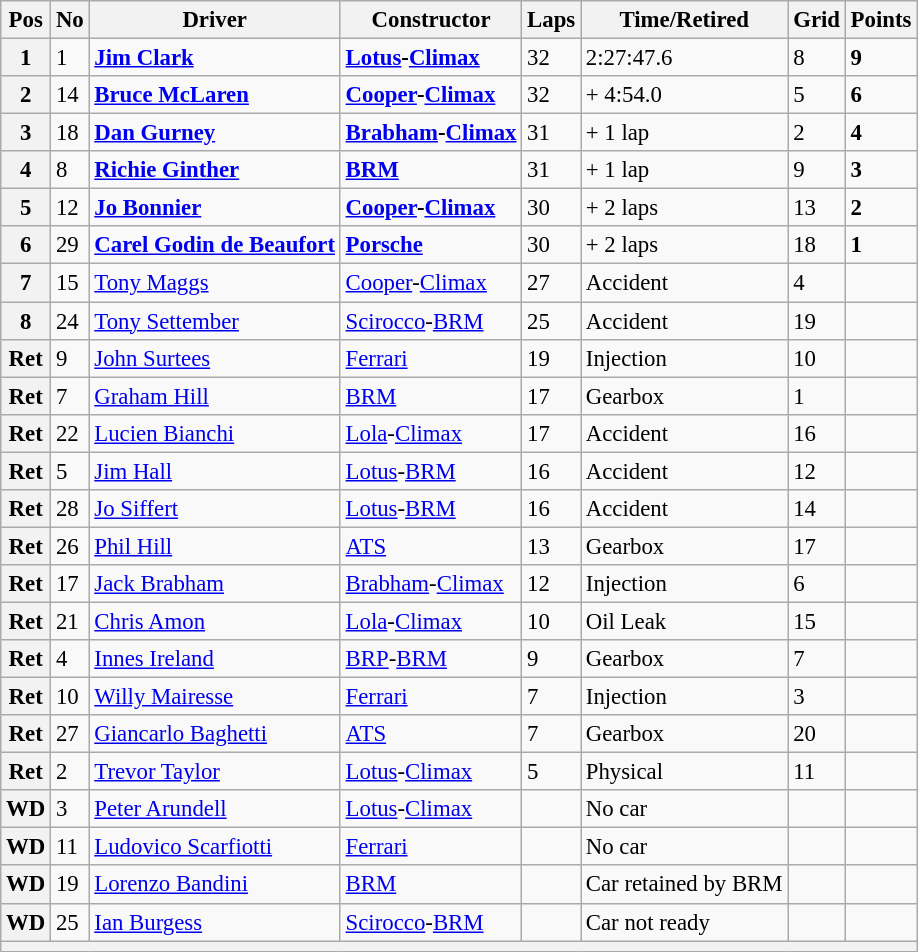<table class="wikitable" style="font-size: 95%">
<tr>
<th>Pos</th>
<th>No</th>
<th>Driver</th>
<th>Constructor</th>
<th>Laps</th>
<th>Time/Retired</th>
<th>Grid</th>
<th>Points</th>
</tr>
<tr>
<th>1</th>
<td>1</td>
<td> <strong><a href='#'>Jim Clark</a></strong></td>
<td><strong><a href='#'>Lotus</a>-<a href='#'>Climax</a></strong></td>
<td>32</td>
<td>2:27:47.6</td>
<td>8</td>
<td><strong>9</strong></td>
</tr>
<tr>
<th>2</th>
<td>14</td>
<td> <strong><a href='#'>Bruce McLaren</a></strong></td>
<td><strong><a href='#'>Cooper</a>-<a href='#'>Climax</a></strong></td>
<td>32</td>
<td>+ 4:54.0</td>
<td>5</td>
<td><strong>6</strong></td>
</tr>
<tr>
<th>3</th>
<td>18</td>
<td> <strong><a href='#'>Dan Gurney</a></strong></td>
<td><strong><a href='#'>Brabham</a>-<a href='#'>Climax</a></strong></td>
<td>31</td>
<td>+ 1 lap</td>
<td>2</td>
<td><strong>4</strong></td>
</tr>
<tr>
<th>4</th>
<td>8</td>
<td> <strong><a href='#'>Richie Ginther</a></strong></td>
<td><strong><a href='#'>BRM</a></strong></td>
<td>31</td>
<td>+ 1 lap</td>
<td>9</td>
<td><strong>3</strong></td>
</tr>
<tr>
<th>5</th>
<td>12</td>
<td> <strong><a href='#'>Jo Bonnier</a></strong></td>
<td><strong><a href='#'>Cooper</a>-<a href='#'>Climax</a></strong></td>
<td>30</td>
<td>+ 2 laps</td>
<td>13</td>
<td><strong>2</strong></td>
</tr>
<tr>
<th>6</th>
<td>29</td>
<td> <strong><a href='#'>Carel Godin de Beaufort</a></strong></td>
<td><strong><a href='#'>Porsche</a></strong></td>
<td>30</td>
<td>+ 2 laps</td>
<td>18</td>
<td><strong>1</strong></td>
</tr>
<tr>
<th>7</th>
<td>15</td>
<td> <a href='#'>Tony Maggs</a></td>
<td><a href='#'>Cooper</a>-<a href='#'>Climax</a></td>
<td>27</td>
<td>Accident</td>
<td>4</td>
<td></td>
</tr>
<tr>
<th>8</th>
<td>24</td>
<td> <a href='#'>Tony Settember</a></td>
<td><a href='#'>Scirocco</a>-<a href='#'>BRM</a></td>
<td>25</td>
<td>Accident</td>
<td>19</td>
<td></td>
</tr>
<tr>
<th>Ret</th>
<td>9</td>
<td> <a href='#'>John Surtees</a></td>
<td><a href='#'>Ferrari</a></td>
<td>19</td>
<td>Injection</td>
<td>10</td>
<td></td>
</tr>
<tr>
<th>Ret</th>
<td>7</td>
<td> <a href='#'>Graham Hill</a></td>
<td><a href='#'>BRM</a></td>
<td>17</td>
<td>Gearbox</td>
<td>1</td>
<td></td>
</tr>
<tr>
<th>Ret</th>
<td>22</td>
<td> <a href='#'>Lucien Bianchi</a></td>
<td><a href='#'>Lola</a>-<a href='#'>Climax</a></td>
<td>17</td>
<td>Accident</td>
<td>16</td>
<td></td>
</tr>
<tr>
<th>Ret</th>
<td>5</td>
<td> <a href='#'>Jim Hall</a></td>
<td><a href='#'>Lotus</a>-<a href='#'>BRM</a></td>
<td>16</td>
<td>Accident</td>
<td>12</td>
<td></td>
</tr>
<tr>
<th>Ret</th>
<td>28</td>
<td> <a href='#'>Jo Siffert</a></td>
<td><a href='#'>Lotus</a>-<a href='#'>BRM</a></td>
<td>16</td>
<td>Accident</td>
<td>14</td>
<td></td>
</tr>
<tr>
<th>Ret</th>
<td>26</td>
<td> <a href='#'>Phil Hill</a></td>
<td><a href='#'>ATS</a></td>
<td>13</td>
<td>Gearbox</td>
<td>17</td>
<td></td>
</tr>
<tr>
<th>Ret</th>
<td>17</td>
<td> <a href='#'>Jack Brabham</a></td>
<td><a href='#'>Brabham</a>-<a href='#'>Climax</a></td>
<td>12</td>
<td>Injection</td>
<td>6</td>
<td></td>
</tr>
<tr>
<th>Ret</th>
<td>21</td>
<td> <a href='#'>Chris Amon</a></td>
<td><a href='#'>Lola</a>-<a href='#'>Climax</a></td>
<td>10</td>
<td>Oil Leak</td>
<td>15</td>
<td></td>
</tr>
<tr>
<th>Ret</th>
<td>4</td>
<td> <a href='#'>Innes Ireland</a></td>
<td><a href='#'>BRP</a>-<a href='#'>BRM</a></td>
<td>9</td>
<td>Gearbox</td>
<td>7</td>
<td></td>
</tr>
<tr>
<th>Ret</th>
<td>10</td>
<td> <a href='#'>Willy Mairesse</a></td>
<td><a href='#'>Ferrari</a></td>
<td>7</td>
<td>Injection</td>
<td>3</td>
<td></td>
</tr>
<tr>
<th>Ret</th>
<td>27</td>
<td> <a href='#'>Giancarlo Baghetti</a></td>
<td><a href='#'>ATS</a></td>
<td>7</td>
<td>Gearbox</td>
<td>20</td>
<td></td>
</tr>
<tr>
<th>Ret</th>
<td>2</td>
<td> <a href='#'>Trevor Taylor</a></td>
<td><a href='#'>Lotus</a>-<a href='#'>Climax</a></td>
<td>5</td>
<td>Physical</td>
<td>11</td>
<td></td>
</tr>
<tr>
<th>WD</th>
<td>3</td>
<td> <a href='#'>Peter Arundell</a></td>
<td><a href='#'>Lotus</a>-<a href='#'>Climax</a></td>
<td></td>
<td>No car</td>
<td></td>
<td></td>
</tr>
<tr>
<th>WD</th>
<td>11</td>
<td> <a href='#'>Ludovico Scarfiotti</a></td>
<td><a href='#'>Ferrari</a></td>
<td></td>
<td>No car</td>
<td></td>
<td></td>
</tr>
<tr>
<th>WD</th>
<td>19</td>
<td> <a href='#'>Lorenzo Bandini</a></td>
<td><a href='#'>BRM</a></td>
<td></td>
<td>Car retained by BRM</td>
<td></td>
<td></td>
</tr>
<tr>
<th>WD</th>
<td>25</td>
<td> <a href='#'>Ian Burgess</a></td>
<td><a href='#'>Scirocco</a>-<a href='#'>BRM</a></td>
<td></td>
<td>Car not ready</td>
<td></td>
<td></td>
</tr>
<tr>
<th colspan="8"></th>
</tr>
</table>
